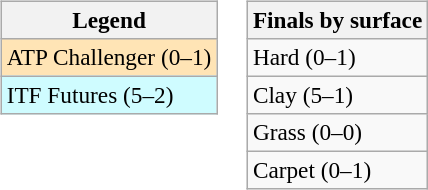<table>
<tr valign=top>
<td><br><table class=wikitable style=font-size:97%>
<tr>
<th>Legend</th>
</tr>
<tr bgcolor=moccasin>
<td>ATP Challenger (0–1)</td>
</tr>
<tr bgcolor=cffcff>
<td>ITF Futures (5–2)</td>
</tr>
</table>
</td>
<td><br><table class=wikitable style=font-size:97%>
<tr>
<th>Finals by surface</th>
</tr>
<tr>
<td>Hard (0–1)</td>
</tr>
<tr>
<td>Clay (5–1)</td>
</tr>
<tr>
<td>Grass (0–0)</td>
</tr>
<tr>
<td>Carpet (0–1)</td>
</tr>
</table>
</td>
</tr>
</table>
